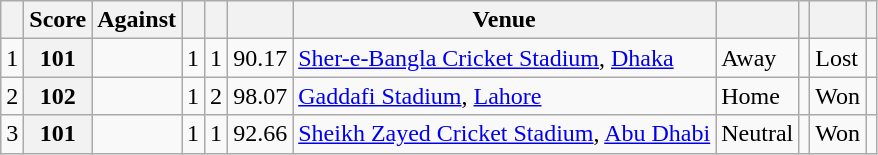<table class="wikitable sortable">
<tr>
<th></th>
<th>Score</th>
<th>Against</th>
<th><a href='#'></a></th>
<th><a href='#'></a></th>
<th><a href='#'></a></th>
<th>Venue</th>
<th></th>
<th></th>
<th></th>
<th class="unsortable" scope="col"></th>
</tr>
<tr>
<td>1</td>
<th scope="row"> 101</th>
<td></td>
<td>1</td>
<td>1</td>
<td>90.17</td>
<td><a href='#'>Sher-e-Bangla Cricket Stadium</a>, <a href='#'>Dhaka</a></td>
<td>Away</td>
<td></td>
<td>Lost</td>
<td></td>
</tr>
<tr>
<td>2</td>
<th scope="row"> 102</th>
<td></td>
<td>1</td>
<td>2</td>
<td>98.07</td>
<td><a href='#'>Gaddafi Stadium</a>, <a href='#'>Lahore</a></td>
<td>Home</td>
<td></td>
<td>Won</td>
<td></td>
</tr>
<tr>
<td>3</td>
<th scope="row"> 101</th>
<td></td>
<td>1</td>
<td>1</td>
<td>92.66</td>
<td><a href='#'>Sheikh Zayed Cricket Stadium</a>, <a href='#'>Abu Dhabi</a></td>
<td>Neutral</td>
<td></td>
<td>Won</td>
<td></td>
</tr>
</table>
